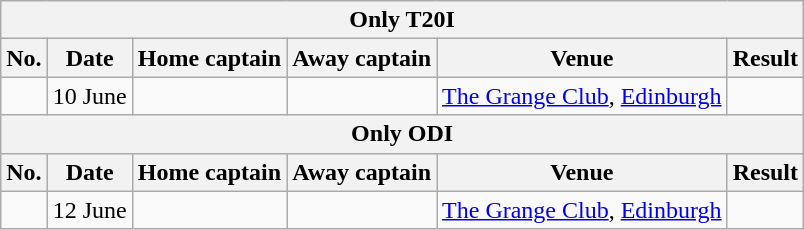<table class="wikitable">
<tr>
<th colspan="9">Only T20I</th>
</tr>
<tr>
<th>No.</th>
<th>Date</th>
<th>Home captain</th>
<th>Away captain</th>
<th>Venue</th>
<th>Result</th>
</tr>
<tr>
<td></td>
<td>10 June</td>
<td></td>
<td></td>
<td><a href='#'>The Grange Club</a>, <a href='#'>Edinburgh</a></td>
<td></td>
</tr>
<tr>
<th colspan="9">Only ODI</th>
</tr>
<tr>
<th>No.</th>
<th>Date</th>
<th>Home captain</th>
<th>Away captain</th>
<th>Venue</th>
<th>Result</th>
</tr>
<tr>
<td></td>
<td>12 June</td>
<td></td>
<td></td>
<td><a href='#'>The Grange Club</a>, <a href='#'>Edinburgh</a></td>
<td></td>
</tr>
</table>
